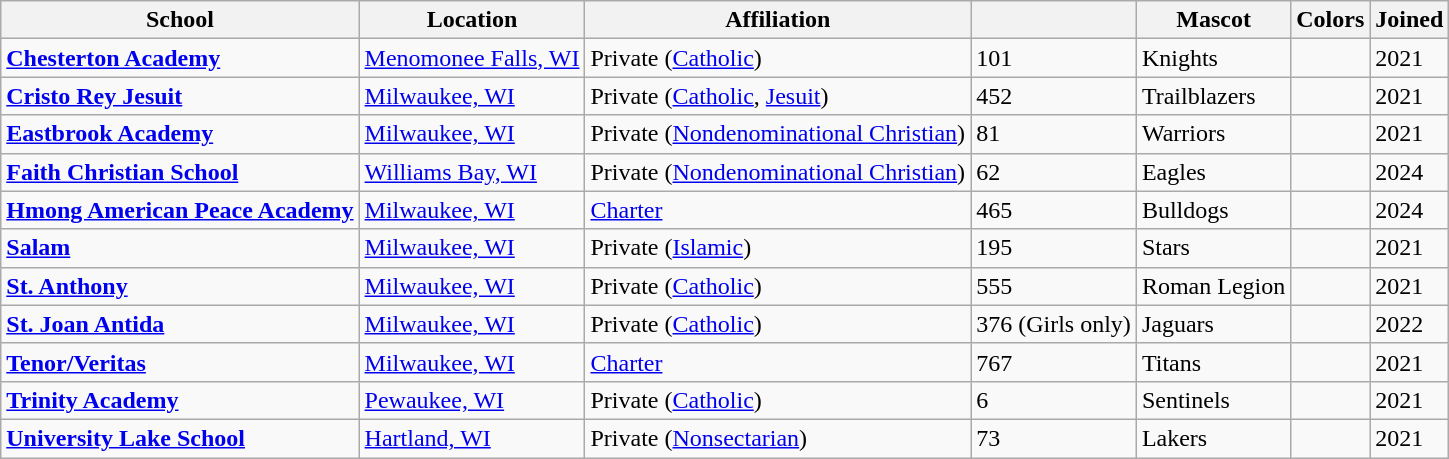<table class="wikitable sortable">
<tr>
<th>School</th>
<th>Location</th>
<th>Affiliation</th>
<th></th>
<th>Mascot</th>
<th>Colors</th>
<th>Joined</th>
</tr>
<tr>
<td><a href='#'><strong>Chesterton Academy</strong></a></td>
<td><a href='#'>Menomonee Falls, WI</a></td>
<td>Private (<a href='#'>Catholic</a>)</td>
<td>101</td>
<td>Knights</td>
<td> </td>
<td>2021</td>
</tr>
<tr>
<td><a href='#'><strong>Cristo Rey Jesuit</strong></a></td>
<td><a href='#'>Milwaukee, WI</a></td>
<td>Private (<a href='#'>Catholic</a>, <a href='#'>Jesuit</a>)</td>
<td>452</td>
<td>Trailblazers</td>
<td> </td>
<td>2021</td>
</tr>
<tr>
<td><a href='#'><strong>Eastbrook Academy</strong></a></td>
<td><a href='#'>Milwaukee, WI</a></td>
<td>Private (<a href='#'>Nondenominational Christian</a>)</td>
<td>81</td>
<td>Warriors</td>
<td> </td>
<td>2021</td>
</tr>
<tr>
<td><a href='#'><strong>Faith Christian School</strong></a></td>
<td><a href='#'>Williams Bay, WI</a></td>
<td>Private (<a href='#'>Nondenominational Christian</a>)</td>
<td>62</td>
<td>Eagles</td>
<td> </td>
<td>2024</td>
</tr>
<tr>
<td><a href='#'><strong>Hmong American Peace Academy</strong></a></td>
<td><a href='#'>Milwaukee, WI</a></td>
<td><a href='#'>Charter</a></td>
<td>465</td>
<td>Bulldogs</td>
<td> </td>
<td>2024</td>
</tr>
<tr>
<td><a href='#'><strong>Salam</strong></a></td>
<td><a href='#'>Milwaukee, WI</a></td>
<td>Private (<a href='#'>Islamic</a>)</td>
<td>195</td>
<td>Stars</td>
<td> </td>
<td>2021</td>
</tr>
<tr>
<td><a href='#'><strong>St. Anthony</strong></a></td>
<td><a href='#'>Milwaukee, WI</a></td>
<td>Private (<a href='#'>Catholic</a>)</td>
<td>555</td>
<td>Roman Legion</td>
<td>  </td>
<td>2021</td>
</tr>
<tr>
<td><a href='#'><strong>St. Joan Antida</strong></a></td>
<td><a href='#'>Milwaukee, WI</a></td>
<td>Private (<a href='#'>Catholic</a>)</td>
<td>376 (Girls only)</td>
<td>Jaguars</td>
<td> </td>
<td>2022</td>
</tr>
<tr>
<td><a href='#'><strong>Tenor/Veritas</strong></a></td>
<td><a href='#'>Milwaukee, WI</a></td>
<td><a href='#'>Charter</a></td>
<td>767</td>
<td>Titans</td>
<td> </td>
<td>2021</td>
</tr>
<tr>
<td><a href='#'><strong>Trinity Academy</strong></a></td>
<td><a href='#'>Pewaukee, WI</a></td>
<td>Private (<a href='#'>Catholic</a>)</td>
<td>6</td>
<td>Sentinels</td>
<td> </td>
<td>2021</td>
</tr>
<tr>
<td><a href='#'><strong>University Lake School</strong></a></td>
<td><a href='#'>Hartland, WI</a></td>
<td>Private (<a href='#'>Nonsectarian</a>)</td>
<td>73</td>
<td>Lakers</td>
<td> </td>
<td>2021</td>
</tr>
</table>
